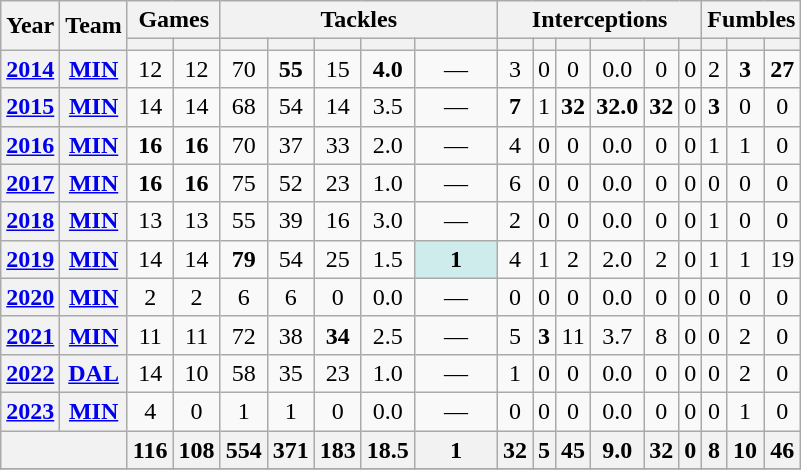<table class="wikitable" style="text-align:center;">
<tr>
<th rowspan="2">Year</th>
<th rowspan="2">Team</th>
<th colspan="2">Games</th>
<th colspan="5">Tackles</th>
<th colspan="6">Interceptions</th>
<th colspan="3">Fumbles</th>
</tr>
<tr>
<th></th>
<th></th>
<th></th>
<th></th>
<th></th>
<th></th>
<th></th>
<th></th>
<th></th>
<th></th>
<th></th>
<th></th>
<th></th>
<th></th>
<th></th>
<th></th>
</tr>
<tr>
<th><a href='#'>2014</a></th>
<th><a href='#'>MIN</a></th>
<td>12</td>
<td>12</td>
<td>70</td>
<td><strong>55</strong></td>
<td>15</td>
<td><strong>4.0</strong></td>
<td>—</td>
<td>3</td>
<td>0</td>
<td>0</td>
<td>0.0</td>
<td>0</td>
<td>0</td>
<td>2</td>
<td><strong>3</strong></td>
<td><strong>27</strong></td>
</tr>
<tr>
<th><a href='#'>2015</a></th>
<th><a href='#'>MIN</a></th>
<td>14</td>
<td>14</td>
<td>68</td>
<td>54</td>
<td>14</td>
<td>3.5</td>
<td>—</td>
<td><strong>7</strong></td>
<td>1</td>
<td><strong>32</strong></td>
<td><strong>32.0</strong></td>
<td><strong>32</strong></td>
<td>0</td>
<td><strong>3</strong></td>
<td>0</td>
<td>0</td>
</tr>
<tr>
<th><a href='#'>2016</a></th>
<th><a href='#'>MIN</a></th>
<td><strong>16</strong></td>
<td><strong>16</strong></td>
<td>70</td>
<td>37</td>
<td>33</td>
<td>2.0</td>
<td>—</td>
<td>4</td>
<td>0</td>
<td>0</td>
<td>0.0</td>
<td>0</td>
<td>0</td>
<td>1</td>
<td>1</td>
<td>0</td>
</tr>
<tr>
<th><a href='#'>2017</a></th>
<th><a href='#'>MIN</a></th>
<td><strong>16</strong></td>
<td><strong>16</strong></td>
<td>75</td>
<td>52</td>
<td>23</td>
<td>1.0</td>
<td>—</td>
<td>6</td>
<td>0</td>
<td>0</td>
<td>0.0</td>
<td>0</td>
<td>0</td>
<td>0</td>
<td>0</td>
<td>0</td>
</tr>
<tr>
<th><a href='#'>2018</a></th>
<th><a href='#'>MIN</a></th>
<td>13</td>
<td>13</td>
<td>55</td>
<td>39</td>
<td>16</td>
<td>3.0</td>
<td>—</td>
<td>2</td>
<td>0</td>
<td>0</td>
<td>0.0</td>
<td>0</td>
<td>0</td>
<td>1</td>
<td>0</td>
<td>0</td>
</tr>
<tr>
<th><a href='#'>2019</a></th>
<th><a href='#'>MIN</a></th>
<td>14</td>
<td>14</td>
<td><strong>79</strong></td>
<td>54</td>
<td>25</td>
<td>1.5</td>
<td style="background:#cfecec; width:3em;"><strong>1</strong></td>
<td>4</td>
<td>1</td>
<td>2</td>
<td>2.0</td>
<td>2</td>
<td>0</td>
<td>1</td>
<td>1</td>
<td>19</td>
</tr>
<tr>
<th><a href='#'>2020</a></th>
<th><a href='#'>MIN</a></th>
<td>2</td>
<td>2</td>
<td>6</td>
<td>6</td>
<td>0</td>
<td>0.0</td>
<td>—</td>
<td>0</td>
<td>0</td>
<td>0</td>
<td>0.0</td>
<td>0</td>
<td>0</td>
<td>0</td>
<td>0</td>
<td>0</td>
</tr>
<tr>
<th><a href='#'>2021</a></th>
<th><a href='#'>MIN</a></th>
<td>11</td>
<td>11</td>
<td>72</td>
<td>38</td>
<td><strong>34</strong></td>
<td>2.5</td>
<td>—</td>
<td>5</td>
<td><strong>3</strong></td>
<td>11</td>
<td>3.7</td>
<td>8</td>
<td>0</td>
<td>0</td>
<td>2</td>
<td>0</td>
</tr>
<tr>
<th><a href='#'>2022</a></th>
<th><a href='#'>DAL</a></th>
<td>14</td>
<td>10</td>
<td>58</td>
<td>35</td>
<td>23</td>
<td>1.0</td>
<td>—</td>
<td>1</td>
<td>0</td>
<td>0</td>
<td>0.0</td>
<td>0</td>
<td>0</td>
<td>0</td>
<td>2</td>
<td>0</td>
</tr>
<tr>
<th><a href='#'>2023</a></th>
<th><a href='#'>MIN</a></th>
<td>4</td>
<td>0</td>
<td>1</td>
<td>1</td>
<td>0</td>
<td>0.0</td>
<td>—</td>
<td>0</td>
<td>0</td>
<td>0</td>
<td>0.0</td>
<td>0</td>
<td>0</td>
<td>0</td>
<td>1</td>
<td>0</td>
</tr>
<tr>
<th colspan="2"></th>
<th>116</th>
<th>108</th>
<th>554</th>
<th>371</th>
<th>183</th>
<th>18.5</th>
<th>1</th>
<th>32</th>
<th>5</th>
<th>45</th>
<th>9.0</th>
<th>32</th>
<th>0</th>
<th>8</th>
<th>10</th>
<th>46</th>
</tr>
<tr>
</tr>
</table>
